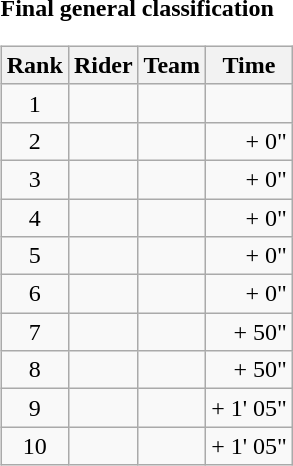<table>
<tr>
<td><strong>Final general classification</strong><br><table class="wikitable">
<tr>
<th scope="col">Rank</th>
<th scope="col">Rider</th>
<th scope="col">Team</th>
<th scope="col">Time</th>
</tr>
<tr>
<td style="text-align:center;">1</td>
<td></td>
<td></td>
<td style="text-align:right;"></td>
</tr>
<tr>
<td style="text-align:center;">2</td>
<td></td>
<td></td>
<td style="text-align:right;">+ 0"</td>
</tr>
<tr>
<td style="text-align:center;">3</td>
<td></td>
<td></td>
<td style="text-align:right;">+ 0"</td>
</tr>
<tr>
<td style="text-align:center;">4</td>
<td></td>
<td></td>
<td style="text-align:right;">+ 0"</td>
</tr>
<tr>
<td style="text-align:center;">5</td>
<td></td>
<td></td>
<td style="text-align:right;">+ 0"</td>
</tr>
<tr>
<td style="text-align:center;">6</td>
<td></td>
<td></td>
<td style="text-align:right;">+ 0"</td>
</tr>
<tr>
<td style="text-align:center;">7</td>
<td></td>
<td></td>
<td style="text-align:right;">+ 50"</td>
</tr>
<tr>
<td style="text-align:center;">8</td>
<td></td>
<td></td>
<td style="text-align:right;">+ 50"</td>
</tr>
<tr>
<td style="text-align:center;">9</td>
<td></td>
<td></td>
<td style="text-align:right;">+ 1' 05"</td>
</tr>
<tr>
<td style="text-align:center;">10</td>
<td></td>
<td></td>
<td style="text-align:right;">+ 1' 05"</td>
</tr>
</table>
</td>
</tr>
</table>
